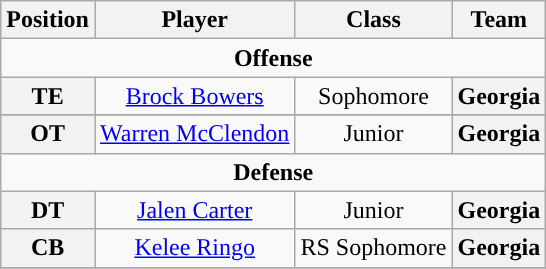<table class="wikitable">
<tr>
<th>Position</th>
<th>Player</th>
<th>Class</th>
<th>Team</th>
</tr>
<tr>
<td colspan="4" style="text-align:center; "><strong>Offense</strong></td>
</tr>
<tr style="text-align:center;">
<th rowspan="1">TE</th>
<td><a href='#'>Brock Bowers</a></td>
<td>Sophomore</td>
<th style=>Georgia</th>
</tr>
<tr>
</tr>
<tr style="text-align:center;">
<th rowspan="1">OT</th>
<td><a href='#'>Warren McClendon</a></td>
<td>Junior</td>
<th style=>Georgia</th>
</tr>
<tr>
<td colspan="4" style="text-align:center; "><strong>Defense</strong></td>
</tr>
<tr style="text-align:center;">
<th rowspan="1">DT</th>
<td><a href='#'>Jalen Carter</a></td>
<td>Junior</td>
<th style=>Georgia</th>
</tr>
<tr style="text-align:center;">
<th rowspan="1">CB</th>
<td><a href='#'>Kelee Ringo</a></td>
<td>RS Sophomore</td>
<th style=>Georgia</th>
</tr>
<tr>
</tr>
</table>
